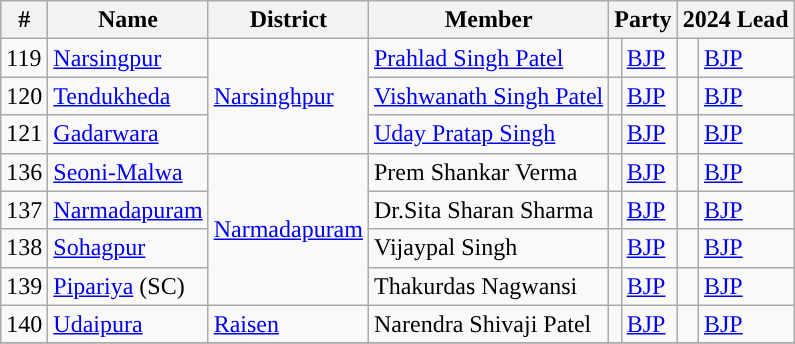<table class="wikitable">
<tr>
<th>#</th>
<th>Name</th>
<th>District</th>
<th>Member</th>
<th colspan="2">Party</th>
<th colspan="2">2024 Lead</th>
</tr>
<tr>
<td>119</td>
<td><a href='#'>Narsingpur</a></td>
<td rowspan="3"><a href='#'>Narsinghpur</a></td>
<td><a href='#'>Prahlad Singh Patel</a></td>
<td style="background-color: "></td>
<td><a href='#'>BJP</a></td>
<td style="background-color: "></td>
<td><a href='#'>BJP</a></td>
</tr>
<tr>
<td>120</td>
<td><a href='#'>Tendukheda</a></td>
<td><a href='#'>Vishwanath Singh Patel</a></td>
<td style="background-color: "></td>
<td><a href='#'>BJP</a></td>
<td style="background-color: "></td>
<td><a href='#'>BJP</a></td>
</tr>
<tr>
<td>121</td>
<td><a href='#'>Gadarwara</a></td>
<td><a href='#'>Uday Pratap Singh</a></td>
<td style="background-color: "></td>
<td><a href='#'>BJP</a></td>
<td style="background-color: "></td>
<td><a href='#'>BJP</a></td>
</tr>
<tr>
<td>136</td>
<td><a href='#'>Seoni-Malwa</a></td>
<td rowspan="4"><a href='#'>Narmadapuram</a></td>
<td>Prem Shankar Verma</td>
<td style="background-color: "></td>
<td><a href='#'>BJP</a></td>
<td style="background-color: "></td>
<td><a href='#'>BJP</a></td>
</tr>
<tr>
<td>137</td>
<td><a href='#'>Narmadapuram</a></td>
<td>Dr.Sita Sharan Sharma</td>
<td style="background-color: "></td>
<td><a href='#'>BJP</a></td>
<td style="background-color: "></td>
<td><a href='#'>BJP</a></td>
</tr>
<tr>
<td>138</td>
<td><a href='#'>Sohagpur</a></td>
<td>Vijaypal Singh</td>
<td style="background-color: "></td>
<td><a href='#'>BJP</a></td>
<td style="background-color: "></td>
<td><a href='#'>BJP</a></td>
</tr>
<tr>
<td>139</td>
<td><a href='#'>Pipariya</a> (SC)</td>
<td>Thakurdas Nagwansi</td>
<td style="background-color: "></td>
<td><a href='#'>BJP</a></td>
<td style="background-color: "></td>
<td><a href='#'>BJP</a></td>
</tr>
<tr>
<td>140</td>
<td><a href='#'>Udaipura</a></td>
<td><a href='#'>Raisen</a></td>
<td>Narendra Shivaji Patel</td>
<td style="background-color: "></td>
<td><a href='#'>BJP</a></td>
<td style="background-color: "></td>
<td><a href='#'>BJP</a></td>
</tr>
<tr>
</tr>
</table>
